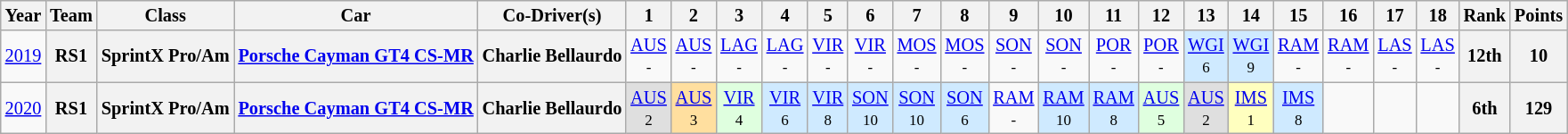<table class="wikitable" style="text-align:center; font-size:85%">
<tr>
<th>Year</th>
<th>Team</th>
<th>Class</th>
<th>Car</th>
<th>Co-Driver(s)</th>
<th>1</th>
<th>2</th>
<th>3</th>
<th>4</th>
<th>5</th>
<th>6</th>
<th>7</th>
<th>8</th>
<th>9</th>
<th>10</th>
<th>11</th>
<th>12</th>
<th>13</th>
<th>14</th>
<th>15</th>
<th>16</th>
<th>17</th>
<th>18</th>
<th>Rank</th>
<th>Points</th>
</tr>
<tr>
<td><a href='#'>2019</a></td>
<th>RS1</th>
<th nowrap>SprintX Pro/Am</th>
<th nowrap><a href='#'>Porsche Cayman GT4 CS-MR</a></th>
<th nowrap>Charlie Bellaurdo</th>
<td style="background:#;"><a href='#'>AUS</a> <br><small>-</small></td>
<td style="background:#;"><a href='#'>AUS</a> <br><small>-</small></td>
<td style="background:#;"><a href='#'>LAG</a><br><small>-</small></td>
<td style="background:#;"><a href='#'>LAG</a><br><small>-</small></td>
<td style="background:#;"><a href='#'>VIR</a> <br><small>-</small></td>
<td style="background:#;"><a href='#'>VIR</a> <br><small>-</small></td>
<td style="background:#;"><a href='#'>MOS</a><br><small>-</small></td>
<td style="background:#;"><a href='#'>MOS</a><br><small>-</small></td>
<td style="background:#;"><a href='#'>SON</a> <br><small>-</small></td>
<td style="background:#;"><a href='#'>SON</a> <br><small>-</small></td>
<td style="background:#;"><a href='#'>POR</a> <br><small>-</small></td>
<td style="background:#;"><a href='#'>POR</a> <br><small>-</small></td>
<td style="background:#cfeaff;"><a href='#'>WGI</a> <br><small>6</small></td>
<td style="background:#cfeaff;"><a href='#'>WGI</a> <br><small>9</small></td>
<td style="background:#;"><a href='#'>RAM</a> <br><small>-</small></td>
<td style="background:#;"><a href='#'>RAM</a> <br><small>-</small></td>
<td style="background:#;"><a href='#'>LAS</a> <br><small>-</small></td>
<td style="background:#;"><a href='#'>LAS</a> <br><small>-</small></td>
<th>12th</th>
<th>10</th>
</tr>
<tr>
<td><a href='#'>2020</a></td>
<th>RS1</th>
<th nowrap>SprintX Pro/Am</th>
<th nowrap><a href='#'>Porsche Cayman GT4 CS-MR</a></th>
<th nowrap>Charlie Bellaurdo</th>
<td style="background:#DFDFDF;"><a href='#'>AUS</a> <br><small>2</small></td>
<td style="background:#FFDF9F;"><a href='#'>AUS</a> <br><small>3</small></td>
<td style="background:#dfffdf;"><a href='#'>VIR</a> <br><small>4</small></td>
<td style="background:#cfeaff;"><a href='#'>VIR</a> <br><small>6</small></td>
<td style="background:#cfeaff;"><a href='#'>VIR</a> <br><small>8</small></td>
<td style="background:#cfeaff;"><a href='#'>SON</a> <br><small>10</small></td>
<td style="background:#cfeaff;"><a href='#'>SON</a> <br><small>10</small></td>
<td style="background:#cfeaff;"><a href='#'>SON</a> <br><small>6</small></td>
<td style="background:#;"><a href='#'>RAM</a> <br><small>-</small></td>
<td style="background:#cfeaff;"><a href='#'>RAM</a> <br><small>10</small></td>
<td style="background:#cfeaff;"><a href='#'>RAM</a> <br><small>8</small></td>
<td style="background:#dfffdf;"><a href='#'>AUS</a> <br><small>5</small></td>
<td style="background:#DFDFDF;"><a href='#'>AUS</a> <br><small>2</small></td>
<td style="background:#FFFFBF;"><a href='#'>IMS</a> <br><small>1</small></td>
<td style="background:#cfeaff;"><a href='#'>IMS</a> <br><small>8</small></td>
<td></td>
<td></td>
<td></td>
<th>6th</th>
<th>129</th>
</tr>
</table>
